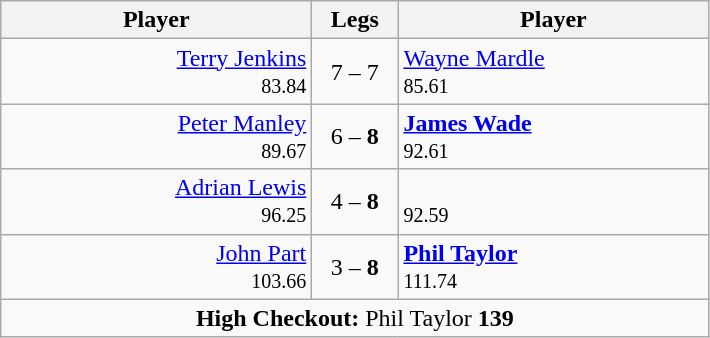<table class=wikitable style="text-align:center">
<tr>
<th width=200>Player</th>
<th width=50>Legs</th>
<th width=200>Player</th>
</tr>
<tr align=left>
<td align=right><a href='#'>Terry Jenkins</a>  <br> <small><span>83.84</span></small></td>
<td align=center>7 – 7</td>
<td> <a href='#'>Wayne Mardle</a> <br> <small><span>85.61</span></small></td>
</tr>
<tr align=left>
<td align=right><a href='#'>Peter Manley</a>  <br> <small><span>89.67</span></small></td>
<td align=center>6 – <strong>8</strong></td>
<td> <strong><a href='#'>James Wade</a></strong> <br> <small><span>92.61</span></small></td>
</tr>
<tr align=left>
<td align=right><a href='#'>Adrian Lewis</a>  <br> <small><span>96.25</span></small></td>
<td align=center>4 – <strong>8</strong></td>
<td> <br> <small><span>92.59</span></small></td>
</tr>
<tr align=left>
<td align=right><a href='#'>John Part</a>  <br> <small><span>103.66</span></small></td>
<td align=center>3 – <strong>8</strong></td>
<td> <strong><a href='#'>Phil Taylor</a></strong> <br> <small><span>111.74</span></small></td>
</tr>
<tr align=center>
<td colspan="3"><strong>High Checkout:</strong> Phil Taylor <strong>139</strong></td>
</tr>
</table>
